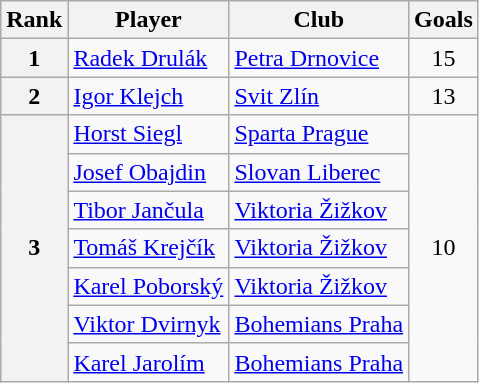<table class="wikitable" style="text-align:center">
<tr>
<th>Rank</th>
<th>Player</th>
<th>Club</th>
<th>Goals</th>
</tr>
<tr>
<th>1</th>
<td align="left"> <a href='#'>Radek Drulák</a></td>
<td align="left"><a href='#'>Petra Drnovice</a></td>
<td>15</td>
</tr>
<tr>
<th>2</th>
<td align="left"> <a href='#'>Igor Klejch</a></td>
<td align="left"><a href='#'>Svit Zlín</a></td>
<td>13</td>
</tr>
<tr>
<th rowspan="7">3</th>
<td align="left"> <a href='#'>Horst Siegl</a></td>
<td align="left"><a href='#'>Sparta Prague</a></td>
<td rowspan="7">10</td>
</tr>
<tr>
<td align="left"> <a href='#'>Josef Obajdin</a></td>
<td align="left"><a href='#'>Slovan Liberec</a></td>
</tr>
<tr>
<td align="left"> <a href='#'>Tibor Jančula</a></td>
<td align="left"><a href='#'>Viktoria Žižkov</a></td>
</tr>
<tr>
<td align="left"> <a href='#'>Tomáš Krejčík</a></td>
<td align="left"><a href='#'>Viktoria Žižkov</a></td>
</tr>
<tr>
<td align="left"> <a href='#'>Karel Poborský</a></td>
<td align="left"><a href='#'>Viktoria Žižkov</a></td>
</tr>
<tr>
<td align="left"> <a href='#'>Viktor Dvirnyk</a></td>
<td align="left"><a href='#'>Bohemians Praha</a></td>
</tr>
<tr>
<td align="left"> <a href='#'>Karel Jarolím</a></td>
<td align="left"><a href='#'>Bohemians Praha</a></td>
</tr>
</table>
